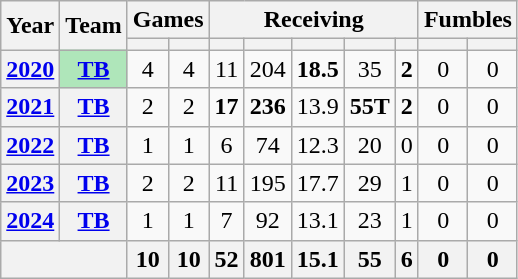<table class=wikitable style="text-align:center;">
<tr>
<th rowspan="2">Year</th>
<th rowspan="2">Team</th>
<th colspan="2">Games</th>
<th colspan="5">Receiving</th>
<th colspan="2">Fumbles</th>
</tr>
<tr>
<th></th>
<th></th>
<th></th>
<th></th>
<th></th>
<th></th>
<th></th>
<th></th>
<th></th>
</tr>
<tr>
<th><a href='#'>2020</a></th>
<th style="background:#afe6ba;"><a href='#'>TB</a></th>
<td>4</td>
<td>4</td>
<td>11</td>
<td>204</td>
<td><strong>18.5</strong></td>
<td>35</td>
<td><strong>2</strong></td>
<td>0</td>
<td>0</td>
</tr>
<tr>
<th><a href='#'>2021</a></th>
<th><a href='#'>TB</a></th>
<td>2</td>
<td>2</td>
<td><strong>17</strong></td>
<td><strong>236</strong></td>
<td>13.9</td>
<td><strong>55T</strong></td>
<td><strong>2</strong></td>
<td>0</td>
<td>0</td>
</tr>
<tr>
<th><a href='#'>2022</a></th>
<th><a href='#'>TB</a></th>
<td>1</td>
<td>1</td>
<td>6</td>
<td>74</td>
<td>12.3</td>
<td>20</td>
<td>0</td>
<td>0</td>
<td>0</td>
</tr>
<tr>
<th><a href='#'>2023</a></th>
<th><a href='#'>TB</a></th>
<td>2</td>
<td>2</td>
<td>11</td>
<td>195</td>
<td>17.7</td>
<td>29</td>
<td>1</td>
<td>0</td>
<td>0</td>
</tr>
<tr>
<th><a href='#'>2024</a></th>
<th><a href='#'>TB</a></th>
<td>1</td>
<td>1</td>
<td>7</td>
<td>92</td>
<td>13.1</td>
<td>23</td>
<td>1</td>
<td>0</td>
<td>0</td>
</tr>
<tr>
<th colspan="2"></th>
<th>10</th>
<th>10</th>
<th>52</th>
<th>801</th>
<th>15.1</th>
<th>55</th>
<th>6</th>
<th>0</th>
<th>0</th>
</tr>
</table>
